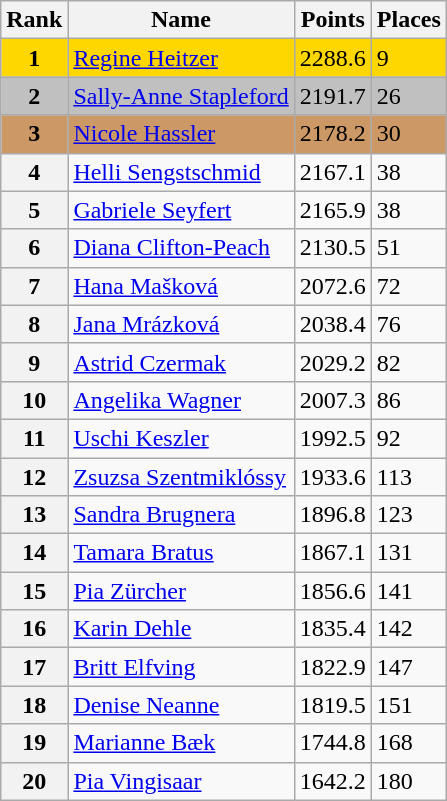<table class="wikitable">
<tr>
<th>Rank</th>
<th>Name</th>
<th>Points</th>
<th>Places</th>
</tr>
<tr bgcolor="gold">
<td align="center"><strong>1</strong></td>
<td> <a href='#'>Regine Heitzer</a></td>
<td>2288.6</td>
<td>9</td>
</tr>
<tr bgcolor="silver">
<td align="center"><strong>2</strong></td>
<td> <a href='#'>Sally-Anne Stapleford</a></td>
<td>2191.7</td>
<td>26</td>
</tr>
<tr bgcolor="cc9966">
<td align="center"><strong>3</strong></td>
<td> <a href='#'>Nicole Hassler</a></td>
<td>2178.2</td>
<td>30</td>
</tr>
<tr>
<th>4</th>
<td> <a href='#'>Helli Sengstschmid</a></td>
<td>2167.1</td>
<td>38</td>
</tr>
<tr>
<th>5</th>
<td> <a href='#'>Gabriele Seyfert</a></td>
<td>2165.9</td>
<td>38</td>
</tr>
<tr>
<th>6</th>
<td> <a href='#'>Diana Clifton-Peach</a></td>
<td>2130.5</td>
<td>51</td>
</tr>
<tr>
<th>7</th>
<td> <a href='#'>Hana Mašková</a></td>
<td>2072.6</td>
<td>72</td>
</tr>
<tr>
<th>8</th>
<td> <a href='#'>Jana Mrázková</a></td>
<td>2038.4</td>
<td>76</td>
</tr>
<tr>
<th>9</th>
<td> <a href='#'>Astrid Czermak</a></td>
<td>2029.2</td>
<td>82</td>
</tr>
<tr>
<th>10</th>
<td> <a href='#'>Angelika Wagner</a></td>
<td>2007.3</td>
<td>86</td>
</tr>
<tr>
<th>11</th>
<td> <a href='#'>Uschi Keszler</a></td>
<td>1992.5</td>
<td>92</td>
</tr>
<tr>
<th>12</th>
<td> <a href='#'>Zsuzsa Szentmiklóssy</a></td>
<td>1933.6</td>
<td>113</td>
</tr>
<tr>
<th>13</th>
<td> <a href='#'>Sandra Brugnera</a></td>
<td>1896.8</td>
<td>123</td>
</tr>
<tr>
<th>14</th>
<td> <a href='#'>Tamara Bratus</a></td>
<td>1867.1</td>
<td>131</td>
</tr>
<tr>
<th>15</th>
<td> <a href='#'>Pia Zürcher</a></td>
<td>1856.6</td>
<td>141</td>
</tr>
<tr>
<th>16</th>
<td> <a href='#'>Karin Dehle</a></td>
<td>1835.4</td>
<td>142</td>
</tr>
<tr>
<th>17</th>
<td> <a href='#'>Britt Elfving</a></td>
<td>1822.9</td>
<td>147</td>
</tr>
<tr>
<th>18</th>
<td> <a href='#'>Denise Neanne</a></td>
<td>1819.5</td>
<td>151</td>
</tr>
<tr>
<th>19</th>
<td> <a href='#'>Marianne Bæk</a></td>
<td>1744.8</td>
<td>168</td>
</tr>
<tr>
<th>20</th>
<td> <a href='#'>Pia Vingisaar</a></td>
<td>1642.2</td>
<td>180</td>
</tr>
</table>
